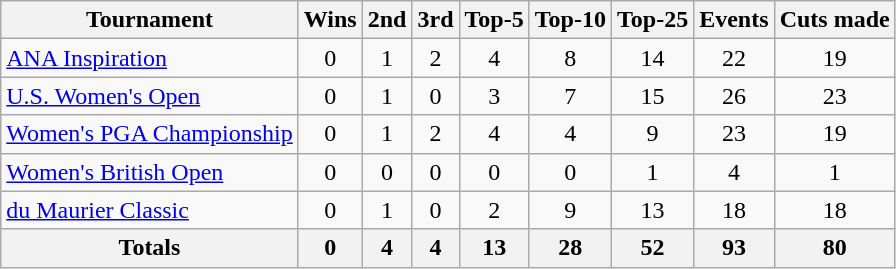<table class=wikitable style=text-align:center>
<tr>
<th>Tournament</th>
<th>Wins</th>
<th>2nd</th>
<th>3rd</th>
<th>Top-5</th>
<th>Top-10</th>
<th>Top-25</th>
<th>Events</th>
<th>Cuts made</th>
</tr>
<tr>
<td align=left><a href='#'>ANA Inspiration</a></td>
<td>0</td>
<td>1</td>
<td>2</td>
<td>4</td>
<td>8</td>
<td>14</td>
<td>22</td>
<td>19</td>
</tr>
<tr>
<td align=left><a href='#'>U.S. Women's Open</a></td>
<td>0</td>
<td>1</td>
<td>0</td>
<td>3</td>
<td>7</td>
<td>15</td>
<td>26</td>
<td>23</td>
</tr>
<tr>
<td align=left><a href='#'>Women's PGA Championship</a></td>
<td>0</td>
<td>1</td>
<td>2</td>
<td>4</td>
<td>4</td>
<td>9</td>
<td>23</td>
<td>19</td>
</tr>
<tr>
<td align=left><a href='#'>Women's British Open</a></td>
<td>0</td>
<td>0</td>
<td>0</td>
<td>0</td>
<td>0</td>
<td>1</td>
<td>4</td>
<td>1</td>
</tr>
<tr>
<td align=left><a href='#'>du Maurier Classic</a></td>
<td>0</td>
<td>1</td>
<td>0</td>
<td>2</td>
<td>9</td>
<td>13</td>
<td>18</td>
<td>18</td>
</tr>
<tr>
<th>Totals</th>
<th>0</th>
<th>4</th>
<th>4</th>
<th>13</th>
<th>28</th>
<th>52</th>
<th>93</th>
<th>80</th>
</tr>
</table>
